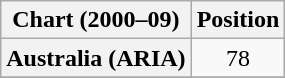<table class="wikitable plainrowheaders" style="text-align:center">
<tr>
<th>Chart (2000–09)</th>
<th>Position</th>
</tr>
<tr>
<th scope="row">Australia (ARIA)</th>
<td align="center">78</td>
</tr>
<tr>
</tr>
</table>
